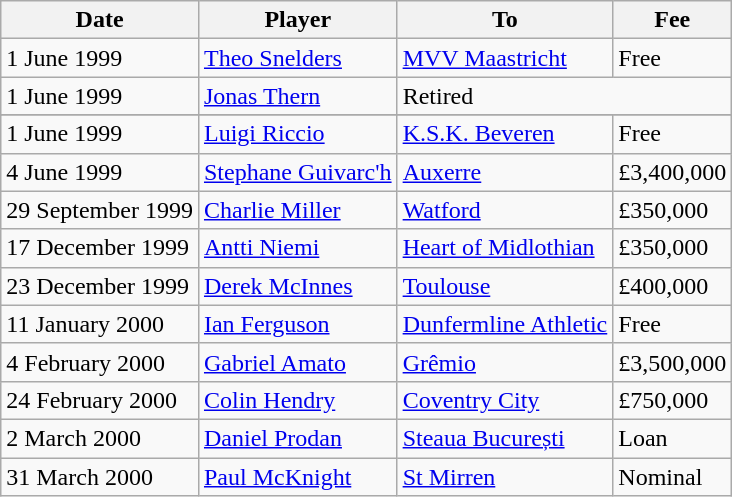<table class="wikitable sortable">
<tr>
<th>Date</th>
<th>Player</th>
<th>To</th>
<th>Fee</th>
</tr>
<tr>
<td>1 June 1999</td>
<td> <a href='#'>Theo Snelders</a></td>
<td> <a href='#'>MVV Maastricht</a></td>
<td>Free</td>
</tr>
<tr>
<td>1 June 1999</td>
<td> <a href='#'>Jonas Thern</a></td>
<td colspan=2>Retired</td>
</tr>
<tr>
</tr>
<tr>
<td>1 June 1999</td>
<td> <a href='#'>Luigi Riccio</a></td>
<td> <a href='#'>K.S.K. Beveren</a></td>
<td>Free</td>
</tr>
<tr>
<td>4 June 1999</td>
<td> <a href='#'>Stephane Guivarc'h</a></td>
<td> <a href='#'>Auxerre</a></td>
<td>£3,400,000</td>
</tr>
<tr>
<td>29 September 1999</td>
<td> <a href='#'>Charlie Miller</a></td>
<td> <a href='#'>Watford</a></td>
<td>£350,000</td>
</tr>
<tr>
<td>17 December 1999</td>
<td> <a href='#'>Antti Niemi</a></td>
<td> <a href='#'>Heart of Midlothian</a></td>
<td>£350,000</td>
</tr>
<tr>
<td>23 December 1999</td>
<td> <a href='#'>Derek McInnes</a></td>
<td> <a href='#'>Toulouse</a></td>
<td>£400,000</td>
</tr>
<tr>
<td>11 January 2000</td>
<td> <a href='#'>Ian Ferguson</a></td>
<td> <a href='#'>Dunfermline Athletic</a></td>
<td>Free</td>
</tr>
<tr>
<td>4 February 2000</td>
<td> <a href='#'>Gabriel Amato</a></td>
<td> <a href='#'>Grêmio</a></td>
<td>£3,500,000</td>
</tr>
<tr>
<td>24 February 2000</td>
<td> <a href='#'>Colin Hendry</a></td>
<td> <a href='#'>Coventry City</a></td>
<td>£750,000</td>
</tr>
<tr>
<td>2 March 2000</td>
<td> <a href='#'>Daniel Prodan</a></td>
<td> <a href='#'>Steaua București</a></td>
<td>Loan</td>
</tr>
<tr>
<td>31 March 2000</td>
<td> <a href='#'>Paul McKnight</a></td>
<td> <a href='#'>St Mirren</a></td>
<td>Nominal</td>
</tr>
</table>
